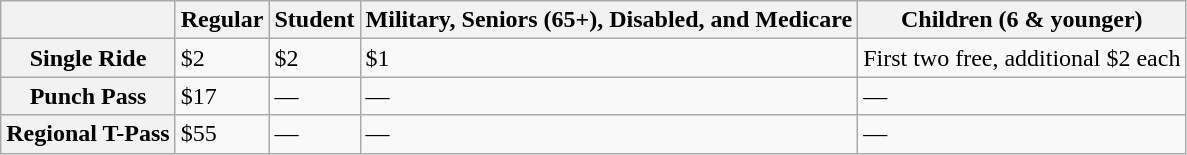<table class="wikitable">
<tr>
<th></th>
<th>Regular</th>
<th>Student</th>
<th>Military, Seniors (65+), Disabled, and Medicare</th>
<th>Children (6 & younger)</th>
</tr>
<tr>
<th>Single Ride</th>
<td>$2</td>
<td>$2</td>
<td>$1</td>
<td>First two free, additional $2 each</td>
</tr>
<tr>
<th>Punch Pass</th>
<td>$17</td>
<td>—</td>
<td>—</td>
<td>—</td>
</tr>
<tr>
<th>Regional T-Pass</th>
<td>$55</td>
<td>—</td>
<td>—</td>
<td>—</td>
</tr>
</table>
